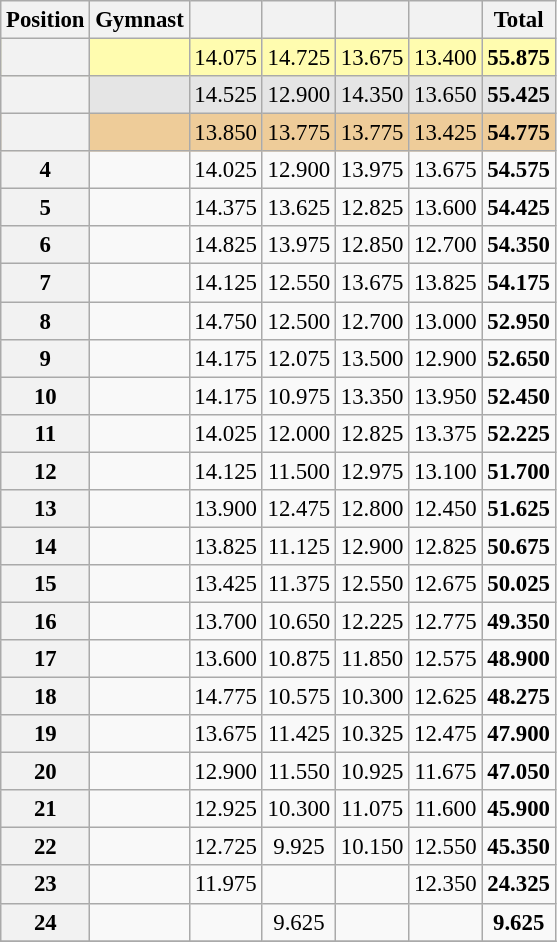<table class="wikitable sortable" style="text-align:center; font-size:95%">
<tr>
<th>Position</th>
<th>Gymnast</th>
<th></th>
<th></th>
<th></th>
<th></th>
<th>Total</th>
</tr>
<tr style="background:#fffcaf;">
<th></th>
<td align=left></td>
<td>14.075</td>
<td>14.725</td>
<td>13.675</td>
<td>13.400</td>
<td><strong>55.875</strong></td>
</tr>
<tr style="background:#e5e5e5;">
<th></th>
<td align=left></td>
<td>14.525</td>
<td>12.900</td>
<td>14.350</td>
<td>13.650</td>
<td><strong>55.425</strong></td>
</tr>
<tr style="background:#ec9;">
<th></th>
<td align=left></td>
<td>13.850</td>
<td>13.775</td>
<td>13.775</td>
<td>13.425</td>
<td><strong>54.775</strong></td>
</tr>
<tr>
<th><strong>4</strong></th>
<td align=left></td>
<td>14.025</td>
<td>12.900</td>
<td>13.975</td>
<td>13.675</td>
<td><strong>54.575</strong></td>
</tr>
<tr>
<th><strong>5</strong></th>
<td align=left></td>
<td>14.375</td>
<td>13.625</td>
<td>12.825</td>
<td>13.600</td>
<td><strong>54.425</strong></td>
</tr>
<tr>
<th><strong>6</strong></th>
<td align=left></td>
<td>14.825</td>
<td>13.975</td>
<td>12.850</td>
<td>12.700</td>
<td><strong>54.350</strong></td>
</tr>
<tr>
<th><strong>7</strong></th>
<td align=left></td>
<td>14.125</td>
<td>12.550</td>
<td>13.675</td>
<td>13.825</td>
<td><strong>54.175</strong></td>
</tr>
<tr>
<th><strong>8</strong></th>
<td align=left></td>
<td>14.750</td>
<td>12.500</td>
<td>12.700</td>
<td>13.000</td>
<td><strong>52.950</strong></td>
</tr>
<tr>
<th><strong>9</strong></th>
<td align=left></td>
<td>14.175</td>
<td>12.075</td>
<td>13.500</td>
<td>12.900</td>
<td><strong>52.650</strong></td>
</tr>
<tr>
<th><strong>10</strong></th>
<td align=left></td>
<td>14.175</td>
<td>10.975</td>
<td>13.350</td>
<td>13.950</td>
<td><strong>52.450</strong></td>
</tr>
<tr>
<th><strong>11</strong></th>
<td align=left></td>
<td>14.025</td>
<td>12.000</td>
<td>12.825</td>
<td>13.375</td>
<td><strong>52.225</strong></td>
</tr>
<tr>
<th><strong>12</strong></th>
<td align=left></td>
<td>14.125</td>
<td>11.500</td>
<td>12.975</td>
<td>13.100</td>
<td><strong>51.700</strong></td>
</tr>
<tr>
<th><strong>13</strong></th>
<td align=left></td>
<td>13.900</td>
<td>12.475</td>
<td>12.800</td>
<td>12.450</td>
<td><strong>51.625</strong></td>
</tr>
<tr>
<th><strong>14</strong></th>
<td align=left></td>
<td>13.825</td>
<td>11.125</td>
<td>12.900</td>
<td>12.825</td>
<td><strong>50.675</strong></td>
</tr>
<tr>
<th><strong>15</strong></th>
<td align=left></td>
<td>13.425</td>
<td>11.375</td>
<td>12.550</td>
<td>12.675</td>
<td><strong>50.025</strong></td>
</tr>
<tr>
<th><strong>16</strong></th>
<td align=left></td>
<td>13.700</td>
<td>10.650</td>
<td>12.225</td>
<td>12.775</td>
<td><strong>49.350</strong></td>
</tr>
<tr>
<th><strong>17</strong></th>
<td align=left></td>
<td>13.600</td>
<td>10.875</td>
<td>11.850</td>
<td>12.575</td>
<td><strong>48.900</strong></td>
</tr>
<tr>
<th><strong>18</strong></th>
<td align=left></td>
<td>14.775</td>
<td>10.575</td>
<td>10.300</td>
<td>12.625</td>
<td><strong>48.275</strong></td>
</tr>
<tr>
<th><strong>19</strong></th>
<td align=left></td>
<td>13.675</td>
<td>11.425</td>
<td>10.325</td>
<td>12.475</td>
<td><strong>47.900</strong></td>
</tr>
<tr>
<th><strong>20</strong></th>
<td align=left></td>
<td>12.900</td>
<td>11.550</td>
<td>10.925</td>
<td>11.675</td>
<td><strong>47.050</strong></td>
</tr>
<tr>
<th><strong>21</strong></th>
<td align=left></td>
<td>12.925</td>
<td>10.300</td>
<td>11.075</td>
<td>11.600</td>
<td><strong>45.900</strong></td>
</tr>
<tr>
<th><strong>22</strong></th>
<td align=left></td>
<td>12.725</td>
<td>9.925</td>
<td>10.150</td>
<td>12.550</td>
<td><strong>45.350</strong></td>
</tr>
<tr>
<th><strong>23</strong></th>
<td align=left></td>
<td>11.975</td>
<td></td>
<td></td>
<td>12.350</td>
<td><strong>24.325</strong></td>
</tr>
<tr>
<th><strong>24</strong></th>
<td align=left></td>
<td></td>
<td>9.625</td>
<td></td>
<td></td>
<td><strong>9.625</strong></td>
</tr>
<tr>
</tr>
</table>
